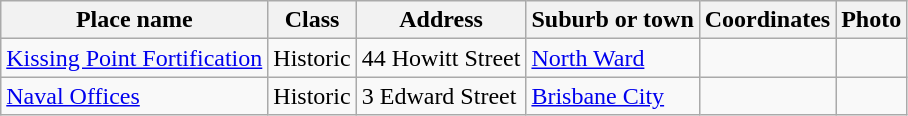<table class="wikitable sortable">
<tr>
<th>Place name</th>
<th>Class</th>
<th>Address</th>
<th>Suburb or town</th>
<th>Coordinates</th>
<th class="unsortable">Photo</th>
</tr>
<tr>
<td><a href='#'>Kissing Point Fortification</a></td>
<td>Historic</td>
<td>44 Howitt Street</td>
<td><a href='#'>North Ward</a></td>
<td></td>
<td></td>
</tr>
<tr>
<td><a href='#'>Naval Offices</a></td>
<td>Historic</td>
<td>3 Edward Street</td>
<td><a href='#'>Brisbane City</a></td>
<td></td>
<td></td>
</tr>
</table>
